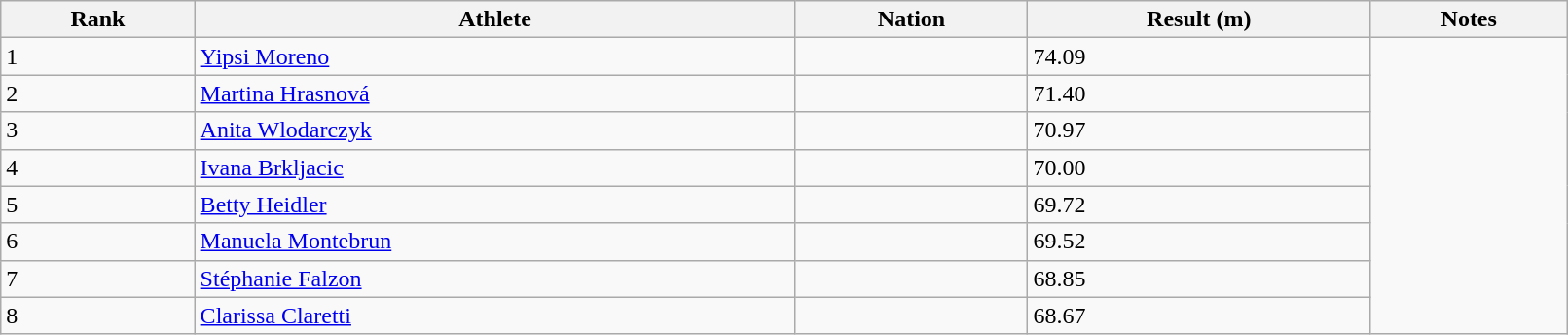<table class="wikitable" style="text=align:center;" width=85%>
<tr>
<th>Rank</th>
<th>Athlete</th>
<th>Nation</th>
<th>Result (m)</th>
<th>Notes</th>
</tr>
<tr>
<td>1</td>
<td><a href='#'>Yipsi Moreno</a></td>
<td></td>
<td>74.09</td>
</tr>
<tr>
<td>2</td>
<td><a href='#'>Martina Hrasnová</a></td>
<td></td>
<td>71.40</td>
</tr>
<tr>
<td>3</td>
<td><a href='#'>Anita Wlodarczyk</a></td>
<td></td>
<td>70.97</td>
</tr>
<tr>
<td>4</td>
<td><a href='#'>Ivana Brkljacic</a></td>
<td></td>
<td>70.00</td>
</tr>
<tr>
<td>5</td>
<td><a href='#'>Betty Heidler</a></td>
<td></td>
<td>69.72</td>
</tr>
<tr>
<td>6</td>
<td><a href='#'>Manuela Montebrun</a></td>
<td></td>
<td>69.52</td>
</tr>
<tr>
<td>7</td>
<td><a href='#'>Stéphanie Falzon</a></td>
<td></td>
<td>68.85</td>
</tr>
<tr>
<td>8</td>
<td><a href='#'>Clarissa Claretti</a></td>
<td></td>
<td>68.67</td>
</tr>
</table>
